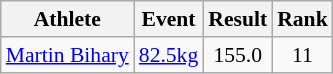<table class=wikitable style="font-size:90%">
<tr>
<th>Athlete</th>
<th>Event</th>
<th>Result</th>
<th>Rank</th>
</tr>
<tr>
<td><a href='#'>Martin Bihary</a></td>
<td><a href='#'>82.5kg</a></td>
<td style="text-align:center;">155.0</td>
<td style="text-align:center;">11</td>
</tr>
</table>
